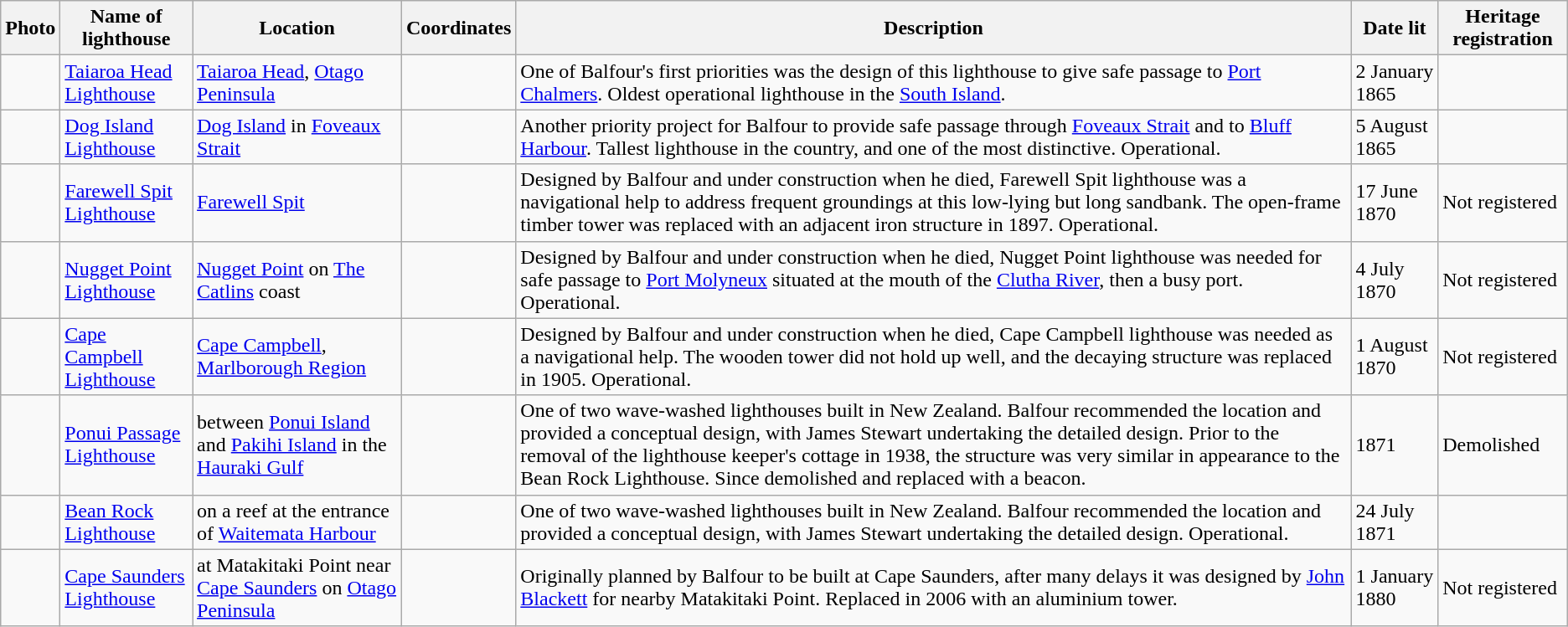<table class="wikitable">
<tr>
<th>Photo</th>
<th>Name of lighthouse</th>
<th>Location</th>
<th>Coordinates</th>
<th>Description</th>
<th>Date lit</th>
<th>Heritage registration</th>
</tr>
<tr>
<td></td>
<td><a href='#'>Taiaroa Head Lighthouse</a></td>
<td><a href='#'>Taiaroa Head</a>, <a href='#'>Otago Peninsula</a></td>
<td></td>
<td>One of Balfour's first priorities was the design of this lighthouse to give safe passage to <a href='#'>Port Chalmers</a>. Oldest operational lighthouse in the <a href='#'>South Island</a>.</td>
<td>2 January 1865</td>
<td></td>
</tr>
<tr>
<td></td>
<td><a href='#'>Dog Island Lighthouse</a></td>
<td><a href='#'>Dog Island</a> in <a href='#'>Foveaux Strait</a></td>
<td></td>
<td>Another priority project for Balfour to provide safe passage through <a href='#'>Foveaux Strait</a> and to <a href='#'>Bluff Harbour</a>. Tallest lighthouse in the country, and one of the most distinctive. Operational.</td>
<td>5 August 1865</td>
<td></td>
</tr>
<tr>
<td></td>
<td><a href='#'>Farewell Spit Lighthouse</a></td>
<td><a href='#'>Farewell Spit</a></td>
<td></td>
<td>Designed by Balfour and under construction when he died, Farewell Spit lighthouse was a navigational help to address frequent groundings at this low-lying but long sandbank. The open-frame timber tower was replaced with an adjacent iron structure in 1897. Operational.</td>
<td>17 June 1870</td>
<td>Not registered</td>
</tr>
<tr>
<td></td>
<td><a href='#'>Nugget Point Lighthouse</a></td>
<td><a href='#'>Nugget Point</a> on <a href='#'>The Catlins</a> coast</td>
<td></td>
<td>Designed by Balfour and under construction when he died, Nugget Point lighthouse was needed for safe passage to <a href='#'>Port Molyneux</a> situated at the mouth of the <a href='#'>Clutha River</a>, then a busy port. Operational.</td>
<td>4 July 1870</td>
<td>Not registered</td>
</tr>
<tr>
<td></td>
<td><a href='#'>Cape Campbell Lighthouse</a></td>
<td><a href='#'>Cape Campbell</a>, <a href='#'>Marlborough Region</a></td>
<td></td>
<td>Designed by Balfour and under construction when he died, Cape Campbell lighthouse was needed as a navigational help. The wooden tower did not hold up well, and the decaying structure was replaced in 1905. Operational.</td>
<td>1 August 1870</td>
<td>Not registered</td>
</tr>
<tr>
<td></td>
<td><a href='#'>Ponui Passage Lighthouse</a></td>
<td>between <a href='#'>Ponui Island</a> and <a href='#'>Pakihi Island</a> in the <a href='#'>Hauraki Gulf</a></td>
<td></td>
<td>One of two wave-washed lighthouses built in New Zealand. Balfour recommended the location and provided a conceptual design, with James Stewart undertaking the detailed design. Prior to the removal of the lighthouse keeper's cottage in 1938, the structure was very similar in appearance to the Bean Rock Lighthouse. Since demolished and replaced with a beacon.</td>
<td>1871</td>
<td>Demolished</td>
</tr>
<tr>
<td></td>
<td><a href='#'>Bean Rock Lighthouse</a></td>
<td>on a reef at the entrance of <a href='#'>Waitemata Harbour</a></td>
<td></td>
<td>One of two wave-washed lighthouses built in New Zealand. Balfour recommended the location and provided a conceptual design, with James Stewart undertaking the detailed design. Operational.</td>
<td>24 July 1871</td>
<td></td>
</tr>
<tr>
<td></td>
<td><a href='#'>Cape Saunders Lighthouse</a></td>
<td>at Matakitaki Point near <a href='#'>Cape Saunders</a> on <a href='#'>Otago Peninsula</a></td>
<td></td>
<td>Originally planned by Balfour to be built at Cape Saunders, after many delays it was designed by <a href='#'>John Blackett</a> for nearby Matakitaki Point. Replaced in 2006 with an aluminium tower.</td>
<td>1 January 1880</td>
<td>Not registered</td>
</tr>
</table>
